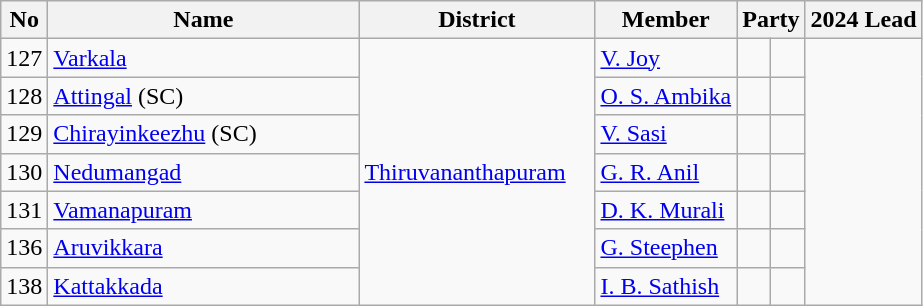<table class="wikitable sortable">
<tr>
<th>No</th>
<th width="200px">Name</th>
<th width="150px">District</th>
<th>Member</th>
<th colspan=2>Party</th>
<th colspan=2>2024 Lead</th>
</tr>
<tr>
<td>127</td>
<td><a href='#'>Varkala</a></td>
<td rowspan="7"><a href='#'>Thiruvananthapuram</a></td>
<td><a href='#'>V. Joy</a></td>
<td></td>
<td></td>
</tr>
<tr>
<td>128</td>
<td><a href='#'>Attingal</a> (SC)</td>
<td><a href='#'>O. S. Ambika</a></td>
<td></td>
<td></td>
</tr>
<tr>
<td>129</td>
<td><a href='#'>Chirayinkeezhu</a> (SC)</td>
<td><a href='#'>V. Sasi</a></td>
<td></td>
<td></td>
</tr>
<tr>
<td>130</td>
<td><a href='#'>Nedumangad</a></td>
<td><a href='#'>G. R. Anil</a></td>
<td></td>
<td></td>
</tr>
<tr>
<td>131</td>
<td><a href='#'>Vamanapuram</a></td>
<td><a href='#'>D. K. Murali</a></td>
<td></td>
<td></td>
</tr>
<tr>
<td>136</td>
<td><a href='#'>Aruvikkara</a></td>
<td><a href='#'>G. Steephen</a></td>
<td></td>
<td></td>
</tr>
<tr>
<td>138</td>
<td><a href='#'>Kattakkada</a></td>
<td><a href='#'>I. B. Sathish</a></td>
<td></td>
<td></td>
</tr>
</table>
